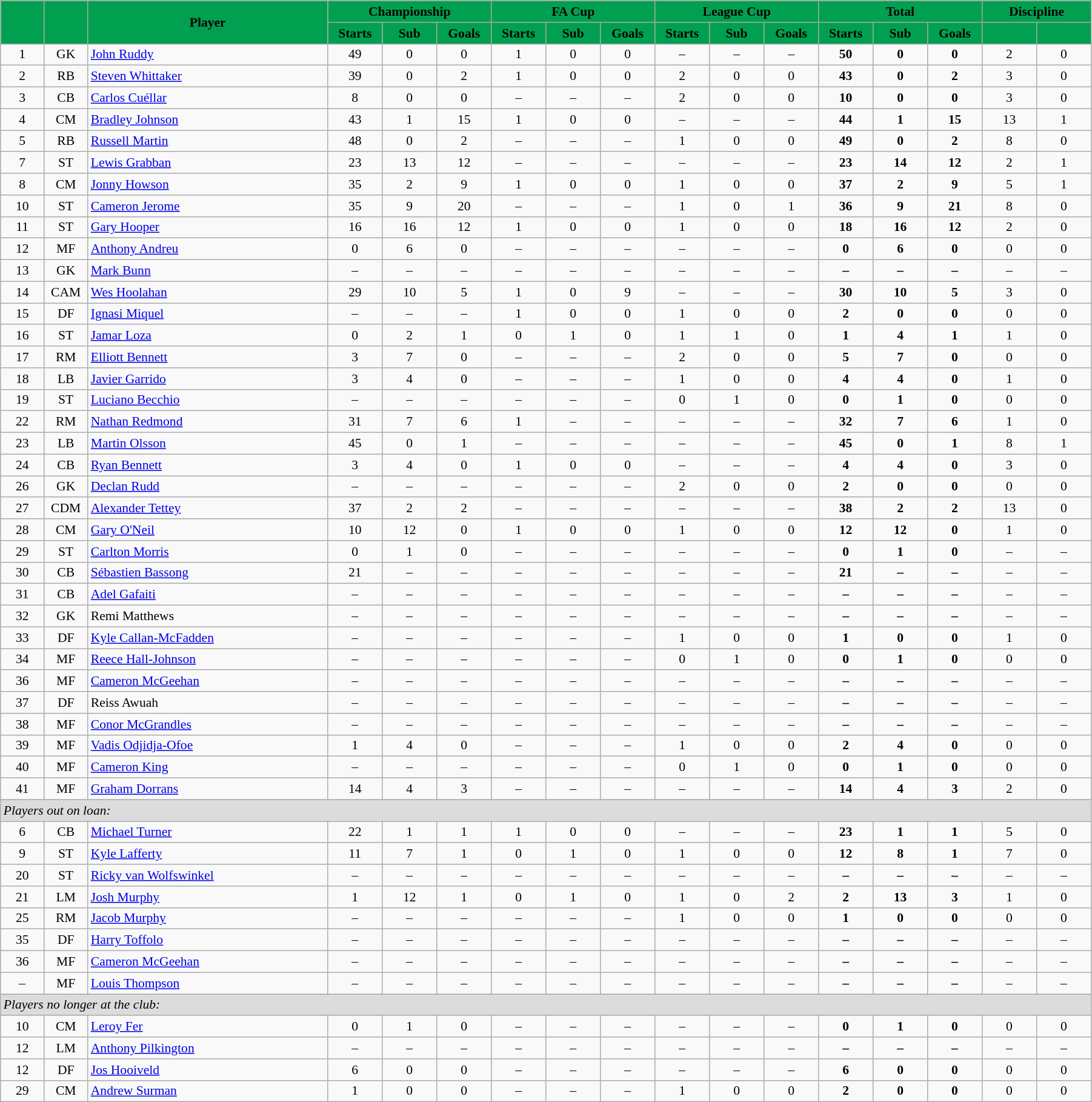<table class="wikitable"  style="text-align:center; font-size:90%; width:95%;">
<tr>
<th rowspan="2" style="background:#00a050; color:black;  width: 4%"></th>
<th rowspan="2" style="background:#00a050; color:black;  width: 4%"></th>
<th rowspan="2" style="background:#00a050; color:black; ">Player</th>
<th colspan="3" style="background:#00a050; color:black; ">Championship</th>
<th colspan="3" style="background:#00a050; color:black; ">FA Cup</th>
<th colspan="3" style="background:#00a050; color:black; ">League Cup</th>
<th colspan="3" style="background:#00a050; color:black; ">Total</th>
<th colspan="2" style="background:#00a050; color:black; ">Discipline</th>
</tr>
<tr>
<th style="background:#00a050; color:black;  width: 5%;">Starts</th>
<th style="background:#00a050; color:black;  width: 5%;">Sub</th>
<th style="background:#00a050; color:black;  width: 5%;">Goals</th>
<th style="background:#00a050; color:black;  width: 5%;">Starts</th>
<th style="background:#00a050; color:black;  width: 5%;">Sub</th>
<th style="background:#00a050; color:black;  width: 5%;">Goals</th>
<th style="background:#00a050; color:black;  width: 5%;">Starts</th>
<th style="background:#00a050; color:black;  width: 5%;">Sub</th>
<th style="background:#00a050; color:black;  width: 5%;">Goals</th>
<th style="background:#00a050; color:black;  width: 5%;">Starts</th>
<th style="background:#00a050; color:black;  width: 5%;">Sub</th>
<th style="background:#00a050; color:black;  width: 5%;">Goals</th>
<th style="background:#00a050; color:black;  width: 5%;"></th>
<th style="background:#00a050; color:black;  width: 5%;"></th>
</tr>
<tr>
<td>1</td>
<td>GK</td>
<td style="text-align:left;"><a href='#'>John Ruddy</a></td>
<td>49</td>
<td>0</td>
<td>0</td>
<td>1</td>
<td>0</td>
<td>0</td>
<td>–</td>
<td>–</td>
<td>–</td>
<td><strong>50</strong></td>
<td><strong>0</strong></td>
<td><strong>0</strong></td>
<td>2</td>
<td>0</td>
</tr>
<tr>
<td>2</td>
<td>RB</td>
<td style="text-align:left;"><a href='#'>Steven Whittaker</a></td>
<td>39</td>
<td>0</td>
<td>2</td>
<td>1</td>
<td>0</td>
<td>0</td>
<td>2</td>
<td>0</td>
<td>0</td>
<td><strong>43</strong></td>
<td><strong>0</strong></td>
<td><strong>2</strong></td>
<td>3</td>
<td>0</td>
</tr>
<tr>
<td>3</td>
<td>CB</td>
<td style="text-align:left;"><a href='#'>Carlos Cuéllar</a></td>
<td>8</td>
<td>0</td>
<td>0</td>
<td>–</td>
<td>–</td>
<td>–</td>
<td>2</td>
<td>0</td>
<td>0</td>
<td><strong>10</strong></td>
<td><strong>0</strong></td>
<td><strong>0</strong></td>
<td>3</td>
<td>0</td>
</tr>
<tr>
<td>4</td>
<td>CM</td>
<td style="text-align:left;"><a href='#'>Bradley Johnson</a></td>
<td>43</td>
<td>1</td>
<td>15</td>
<td>1</td>
<td>0</td>
<td>0</td>
<td>–</td>
<td>–</td>
<td>–</td>
<td><strong>44</strong></td>
<td><strong>1</strong></td>
<td><strong>15</strong></td>
<td>13</td>
<td>1</td>
</tr>
<tr>
<td>5</td>
<td>RB</td>
<td style="text-align:left;"><a href='#'>Russell Martin</a></td>
<td>48</td>
<td>0</td>
<td>2</td>
<td>–</td>
<td>–</td>
<td>–</td>
<td>1</td>
<td>0</td>
<td>0</td>
<td><strong>49</strong></td>
<td><strong>0</strong></td>
<td><strong>2</strong></td>
<td>8</td>
<td>0</td>
</tr>
<tr>
<td>7</td>
<td>ST</td>
<td style="text-align:left;"><a href='#'>Lewis Grabban</a></td>
<td>23</td>
<td>13</td>
<td>12</td>
<td>–</td>
<td>–</td>
<td>–</td>
<td>–</td>
<td>–</td>
<td>–</td>
<td><strong>23</strong></td>
<td><strong>14</strong></td>
<td><strong>12</strong></td>
<td>2</td>
<td>1</td>
</tr>
<tr>
<td>8</td>
<td>CM</td>
<td style="text-align:left;"><a href='#'>Jonny Howson</a></td>
<td>35</td>
<td>2</td>
<td>9</td>
<td>1</td>
<td>0</td>
<td>0</td>
<td>1</td>
<td>0</td>
<td>0</td>
<td><strong>37</strong></td>
<td><strong>2</strong></td>
<td><strong>9</strong></td>
<td>5</td>
<td>1</td>
</tr>
<tr>
<td>10</td>
<td>ST</td>
<td style="text-align:left;"><a href='#'>Cameron Jerome</a></td>
<td>35</td>
<td>9</td>
<td>20</td>
<td>–</td>
<td>–</td>
<td>–</td>
<td>1</td>
<td>0</td>
<td>1</td>
<td><strong>36</strong></td>
<td><strong>9</strong></td>
<td><strong>21</strong></td>
<td>8</td>
<td>0</td>
</tr>
<tr>
<td>11</td>
<td>ST</td>
<td style="text-align:left;"><a href='#'>Gary Hooper</a></td>
<td>16</td>
<td>16</td>
<td>12</td>
<td>1</td>
<td>0</td>
<td>0</td>
<td>1</td>
<td>0</td>
<td>0</td>
<td><strong>18</strong></td>
<td><strong>16</strong></td>
<td><strong>12</strong></td>
<td>2</td>
<td>0</td>
</tr>
<tr>
<td>12</td>
<td>MF</td>
<td style="text-align:left;"><a href='#'>Anthony Andreu</a></td>
<td>0</td>
<td>6</td>
<td>0</td>
<td>–</td>
<td>–</td>
<td>–</td>
<td>–</td>
<td>–</td>
<td>–</td>
<td><strong>0</strong></td>
<td><strong>6</strong></td>
<td><strong>0</strong></td>
<td>0</td>
<td>0</td>
</tr>
<tr>
<td>13</td>
<td>GK</td>
<td style="text-align:left;"><a href='#'>Mark Bunn</a></td>
<td>–</td>
<td>–</td>
<td>–</td>
<td>–</td>
<td>–</td>
<td>–</td>
<td>–</td>
<td>–</td>
<td>–</td>
<td><strong>–</strong></td>
<td><strong>–</strong></td>
<td><strong>–</strong></td>
<td>–</td>
<td>–</td>
</tr>
<tr>
<td>14</td>
<td>CAM</td>
<td style="text-align:left;"><a href='#'>Wes Hoolahan</a></td>
<td>29</td>
<td>10</td>
<td>5</td>
<td>1</td>
<td>0</td>
<td>9</td>
<td>–</td>
<td>–</td>
<td>–</td>
<td><strong>30</strong></td>
<td><strong>10</strong></td>
<td><strong>5</strong></td>
<td>3</td>
<td>0</td>
</tr>
<tr>
<td>15</td>
<td>DF</td>
<td style="text-align:left;"><a href='#'>Ignasi Miquel</a></td>
<td>–</td>
<td>–</td>
<td>–</td>
<td>1</td>
<td>0</td>
<td>0</td>
<td>1</td>
<td>0</td>
<td>0</td>
<td><strong>2</strong></td>
<td><strong>0</strong></td>
<td><strong>0</strong></td>
<td>0</td>
<td>0</td>
</tr>
<tr>
<td>16</td>
<td>ST</td>
<td style="text-align:left;"><a href='#'>Jamar Loza</a></td>
<td>0</td>
<td>2</td>
<td>1</td>
<td>0</td>
<td>1</td>
<td>0</td>
<td>1</td>
<td>1</td>
<td>0</td>
<td><strong>1</strong></td>
<td><strong>4</strong></td>
<td><strong>1</strong></td>
<td>1</td>
<td>0</td>
</tr>
<tr>
<td>17</td>
<td>RM</td>
<td style="text-align:left;"><a href='#'>Elliott Bennett</a></td>
<td>3</td>
<td>7</td>
<td>0</td>
<td>–</td>
<td>–</td>
<td>–</td>
<td>2</td>
<td>0</td>
<td>0</td>
<td><strong>5</strong></td>
<td><strong>7</strong></td>
<td><strong>0</strong></td>
<td>0</td>
<td>0</td>
</tr>
<tr>
<td>18</td>
<td>LB</td>
<td style="text-align:left;"><a href='#'>Javier Garrido</a></td>
<td>3</td>
<td>4</td>
<td>0</td>
<td>–</td>
<td>–</td>
<td>–</td>
<td>1</td>
<td>0</td>
<td>0</td>
<td><strong>4</strong></td>
<td><strong>4</strong></td>
<td><strong>0</strong></td>
<td>1</td>
<td>0</td>
</tr>
<tr>
<td>19</td>
<td>ST</td>
<td style="text-align:left;"><a href='#'>Luciano Becchio</a></td>
<td>–</td>
<td>–</td>
<td>–</td>
<td>–</td>
<td>–</td>
<td>–</td>
<td>0</td>
<td>1</td>
<td>0</td>
<td><strong>0</strong></td>
<td><strong>1</strong></td>
<td><strong>0</strong></td>
<td>0</td>
<td>0</td>
</tr>
<tr>
<td>22</td>
<td>RM</td>
<td style="text-align:left;"><a href='#'>Nathan Redmond</a></td>
<td>31</td>
<td>7</td>
<td>6</td>
<td>1</td>
<td>–</td>
<td>–</td>
<td>–</td>
<td>–</td>
<td>–</td>
<td><strong>32</strong></td>
<td><strong>7</strong></td>
<td><strong>6</strong></td>
<td>1</td>
<td>0</td>
</tr>
<tr>
<td>23</td>
<td>LB</td>
<td style="text-align:left;"><a href='#'>Martin Olsson</a></td>
<td>45</td>
<td>0</td>
<td>1</td>
<td>–</td>
<td>–</td>
<td>–</td>
<td>–</td>
<td>–</td>
<td>–</td>
<td><strong>45</strong></td>
<td><strong>0</strong></td>
<td><strong>1</strong></td>
<td>8</td>
<td>1</td>
</tr>
<tr>
<td>24</td>
<td>CB</td>
<td style="text-align:left;"><a href='#'>Ryan Bennett</a></td>
<td>3</td>
<td>4</td>
<td>0</td>
<td>1</td>
<td>0</td>
<td>0</td>
<td>–</td>
<td>–</td>
<td>–</td>
<td><strong>4</strong></td>
<td><strong>4</strong></td>
<td><strong>0</strong></td>
<td>3</td>
<td>0</td>
</tr>
<tr>
<td>26</td>
<td>GK</td>
<td style="text-align:left;"><a href='#'>Declan Rudd</a></td>
<td>–</td>
<td>–</td>
<td>–</td>
<td>–</td>
<td>–</td>
<td>–</td>
<td>2</td>
<td>0</td>
<td>0</td>
<td><strong>2</strong></td>
<td><strong>0</strong></td>
<td><strong>0</strong></td>
<td>0</td>
<td>0</td>
</tr>
<tr>
<td>27</td>
<td>CDM</td>
<td style="text-align:left;"><a href='#'>Alexander Tettey</a></td>
<td>37</td>
<td>2</td>
<td>2</td>
<td>–</td>
<td>–</td>
<td>–</td>
<td>–</td>
<td>–</td>
<td>–</td>
<td><strong>38</strong></td>
<td><strong>2</strong></td>
<td><strong>2</strong></td>
<td>13</td>
<td>0</td>
</tr>
<tr>
<td>28</td>
<td>CM</td>
<td style="text-align:left;"><a href='#'>Gary O'Neil</a></td>
<td>10</td>
<td>12</td>
<td>0</td>
<td>1</td>
<td>0</td>
<td>0</td>
<td>1</td>
<td>0</td>
<td>0</td>
<td><strong>12</strong></td>
<td><strong>12</strong></td>
<td><strong>0</strong></td>
<td>1</td>
<td>0</td>
</tr>
<tr>
<td>29</td>
<td>ST</td>
<td style="text-align:left;"><a href='#'>Carlton Morris</a></td>
<td>0</td>
<td>1</td>
<td>0</td>
<td>–</td>
<td>–</td>
<td>–</td>
<td>–</td>
<td>–</td>
<td>–</td>
<td><strong>0</strong></td>
<td><strong>1</strong></td>
<td><strong>0</strong></td>
<td>–</td>
<td>–</td>
</tr>
<tr>
<td>30</td>
<td>CB</td>
<td style="text-align:left;"><a href='#'>Sébastien Bassong</a></td>
<td>21</td>
<td>–</td>
<td>–</td>
<td>–</td>
<td>–</td>
<td>–</td>
<td>–</td>
<td>–</td>
<td>–</td>
<td><strong>21</strong></td>
<td><strong>–</strong></td>
<td><strong>–</strong></td>
<td>–</td>
<td>–</td>
</tr>
<tr>
<td>31</td>
<td>CB</td>
<td style="text-align:left;"><a href='#'>Adel Gafaiti</a></td>
<td>–</td>
<td>–</td>
<td>–</td>
<td>–</td>
<td>–</td>
<td>–</td>
<td>–</td>
<td>–</td>
<td>–</td>
<td><strong>–</strong></td>
<td><strong>–</strong></td>
<td><strong>–</strong></td>
<td>–</td>
<td>–</td>
</tr>
<tr>
<td>32</td>
<td>GK</td>
<td style="text-align:left;">Remi Matthews</td>
<td>–</td>
<td>–</td>
<td>–</td>
<td>–</td>
<td>–</td>
<td>–</td>
<td>–</td>
<td>–</td>
<td>–</td>
<td><strong>–</strong></td>
<td><strong>–</strong></td>
<td><strong>–</strong></td>
<td>–</td>
<td>–</td>
</tr>
<tr>
<td>33</td>
<td>DF</td>
<td style="text-align:left;"><a href='#'>Kyle Callan-McFadden</a></td>
<td>–</td>
<td>–</td>
<td>–</td>
<td>–</td>
<td>–</td>
<td>–</td>
<td>1</td>
<td>0</td>
<td>0</td>
<td><strong>1</strong></td>
<td><strong>0</strong></td>
<td><strong>0</strong></td>
<td>1</td>
<td>0</td>
</tr>
<tr>
<td>34</td>
<td>MF</td>
<td style="text-align:left;"><a href='#'>Reece Hall-Johnson</a></td>
<td>–</td>
<td>–</td>
<td>–</td>
<td>–</td>
<td>–</td>
<td>–</td>
<td>0</td>
<td>1</td>
<td>0</td>
<td><strong>0</strong></td>
<td><strong>1</strong></td>
<td><strong>0</strong></td>
<td>0</td>
<td>0</td>
</tr>
<tr>
<td>36</td>
<td>MF</td>
<td style="text-align:left;"><a href='#'>Cameron McGeehan</a></td>
<td>–</td>
<td>–</td>
<td>–</td>
<td>–</td>
<td>–</td>
<td>–</td>
<td>–</td>
<td>–</td>
<td>–</td>
<td><strong>–</strong></td>
<td><strong>–</strong></td>
<td><strong>–</strong></td>
<td>–</td>
<td>–</td>
</tr>
<tr>
<td>37</td>
<td>DF</td>
<td style="text-align:left;">Reiss Awuah</td>
<td>–</td>
<td>–</td>
<td>–</td>
<td>–</td>
<td>–</td>
<td>–</td>
<td>–</td>
<td>–</td>
<td>–</td>
<td><strong>–</strong></td>
<td><strong>–</strong></td>
<td><strong>–</strong></td>
<td>–</td>
<td>–</td>
</tr>
<tr>
<td>38</td>
<td>MF</td>
<td style="text-align:left;"><a href='#'>Conor McGrandles</a></td>
<td>–</td>
<td>–</td>
<td>–</td>
<td>–</td>
<td>–</td>
<td>–</td>
<td>–</td>
<td>–</td>
<td>–</td>
<td><strong>–</strong></td>
<td><strong>–</strong></td>
<td><strong>–</strong></td>
<td>–</td>
<td>–</td>
</tr>
<tr>
<td>39</td>
<td>MF</td>
<td style="text-align:left;"><a href='#'>Vadis Odjidja-Ofoe</a></td>
<td>1</td>
<td>4</td>
<td>0</td>
<td>–</td>
<td>–</td>
<td>–</td>
<td>1</td>
<td>0</td>
<td>0</td>
<td><strong>2</strong></td>
<td><strong>4</strong></td>
<td><strong>0</strong></td>
<td>0</td>
<td>0</td>
</tr>
<tr>
<td>40</td>
<td>MF</td>
<td style="text-align:left;"><a href='#'>Cameron King</a></td>
<td>–</td>
<td>–</td>
<td>–</td>
<td>–</td>
<td>–</td>
<td>–</td>
<td>0</td>
<td>1</td>
<td>0</td>
<td><strong>0</strong></td>
<td><strong>1</strong></td>
<td><strong>0</strong></td>
<td>0</td>
<td>0</td>
</tr>
<tr>
<td>41</td>
<td>MF</td>
<td style="text-align:left;"><a href='#'>Graham Dorrans</a></td>
<td>14</td>
<td>4</td>
<td>3</td>
<td>–</td>
<td>–</td>
<td>–</td>
<td>–</td>
<td>–</td>
<td>–</td>
<td><strong>14</strong></td>
<td><strong>4</strong></td>
<td><strong>3</strong></td>
<td>2</td>
<td>0</td>
</tr>
<tr>
<td colspan="18" style="background:#dcdcdc; text-align:left;"><em>Players out on loan:</em></td>
</tr>
<tr>
<td>6</td>
<td>CB</td>
<td style="text-align:left;"><a href='#'>Michael Turner</a></td>
<td>22</td>
<td>1</td>
<td>1</td>
<td>1</td>
<td>0</td>
<td>0</td>
<td>–</td>
<td>–</td>
<td>–</td>
<td><strong>23</strong></td>
<td><strong>1</strong></td>
<td><strong>1</strong></td>
<td>5</td>
<td>0</td>
</tr>
<tr>
<td>9</td>
<td>ST</td>
<td style="text-align:left;"><a href='#'>Kyle Lafferty</a></td>
<td>11</td>
<td>7</td>
<td>1</td>
<td>0</td>
<td>1</td>
<td>0</td>
<td>1</td>
<td>0</td>
<td>0</td>
<td><strong>12</strong></td>
<td><strong>8</strong></td>
<td><strong>1</strong></td>
<td>7</td>
<td>0</td>
</tr>
<tr>
<td>20</td>
<td>ST</td>
<td style="text-align:left;"><a href='#'>Ricky van Wolfswinkel</a></td>
<td>–</td>
<td>–</td>
<td>–</td>
<td>–</td>
<td>–</td>
<td>–</td>
<td>–</td>
<td>–</td>
<td>–</td>
<td><strong>–</strong></td>
<td><strong>–</strong></td>
<td><strong>–</strong></td>
<td>–</td>
<td>–</td>
</tr>
<tr>
<td>21</td>
<td>LM</td>
<td style="text-align:left;"><a href='#'>Josh Murphy</a></td>
<td>1</td>
<td>12</td>
<td>1</td>
<td>0</td>
<td>1</td>
<td>0</td>
<td>1</td>
<td>0</td>
<td>2</td>
<td><strong>2</strong></td>
<td><strong>13</strong></td>
<td><strong>3</strong></td>
<td>1</td>
<td>0</td>
</tr>
<tr>
<td>25</td>
<td>RM</td>
<td style="text-align:left;"><a href='#'>Jacob Murphy</a></td>
<td>–</td>
<td>–</td>
<td>–</td>
<td>–</td>
<td>–</td>
<td>–</td>
<td>1</td>
<td>0</td>
<td>0</td>
<td><strong>1</strong></td>
<td><strong>0</strong></td>
<td><strong>0</strong></td>
<td>0</td>
<td>0</td>
</tr>
<tr>
<td>35</td>
<td>DF</td>
<td style="text-align:left;"><a href='#'>Harry Toffolo</a></td>
<td>–</td>
<td>–</td>
<td>–</td>
<td>–</td>
<td>–</td>
<td>–</td>
<td>–</td>
<td>–</td>
<td>–</td>
<td><strong>–</strong></td>
<td><strong>–</strong></td>
<td><strong>–</strong></td>
<td>–</td>
<td>–</td>
</tr>
<tr>
<td>36</td>
<td>MF</td>
<td style="text-align:left;"><a href='#'>Cameron McGeehan</a></td>
<td>–</td>
<td>–</td>
<td>–</td>
<td>–</td>
<td>–</td>
<td>–</td>
<td>–</td>
<td>–</td>
<td>–</td>
<td><strong>–</strong></td>
<td><strong>–</strong></td>
<td><strong>–</strong></td>
<td>–</td>
<td>–</td>
</tr>
<tr>
<td>–</td>
<td>MF</td>
<td style="text-align:left;"><a href='#'>Louis Thompson</a></td>
<td>–</td>
<td>–</td>
<td>–</td>
<td>–</td>
<td>–</td>
<td>–</td>
<td>–</td>
<td>–</td>
<td>–</td>
<td><strong>–</strong></td>
<td><strong>–</strong></td>
<td><strong>–</strong></td>
<td>–</td>
<td>–</td>
</tr>
<tr>
<td colspan="18" style="background:#dcdcdc; text-align:left;"><em>Players no longer at the club:</em></td>
</tr>
<tr>
<td>10</td>
<td>CM</td>
<td style="text-align:left;"><a href='#'>Leroy Fer</a></td>
<td>0</td>
<td>1</td>
<td>0</td>
<td>–</td>
<td>–</td>
<td>–</td>
<td>–</td>
<td>–</td>
<td>–</td>
<td><strong>0</strong></td>
<td><strong>1</strong></td>
<td><strong>0</strong></td>
<td>0</td>
<td>0</td>
</tr>
<tr>
<td>12</td>
<td>LM</td>
<td style="text-align:left;"><a href='#'>Anthony Pilkington</a></td>
<td>–</td>
<td>–</td>
<td>–</td>
<td>–</td>
<td>–</td>
<td>–</td>
<td>–</td>
<td>–</td>
<td>–</td>
<td><strong>–</strong></td>
<td><strong>–</strong></td>
<td><strong>–</strong></td>
<td>–</td>
<td>–</td>
</tr>
<tr>
<td>12</td>
<td>DF</td>
<td style="text-align:left;"><a href='#'>Jos Hooiveld</a></td>
<td>6</td>
<td>0</td>
<td>0</td>
<td>–</td>
<td>–</td>
<td>–</td>
<td>–</td>
<td>–</td>
<td>–</td>
<td><strong>6</strong></td>
<td><strong>0</strong></td>
<td><strong>0</strong></td>
<td>0</td>
<td>0</td>
</tr>
<tr>
<td>29</td>
<td>CM</td>
<td style="text-align:left;"><a href='#'>Andrew Surman</a></td>
<td>1</td>
<td>0</td>
<td>0</td>
<td>–</td>
<td>–</td>
<td>–</td>
<td>1</td>
<td>0</td>
<td>0</td>
<td><strong>2</strong></td>
<td><strong>0</strong></td>
<td><strong>0</strong></td>
<td>0</td>
<td>0</td>
</tr>
</table>
